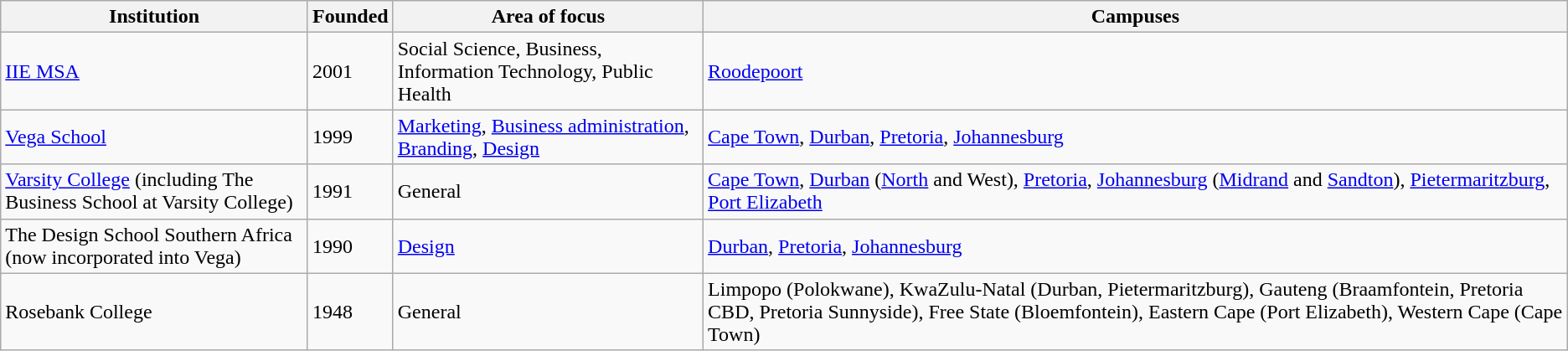<table class="wikitable">
<tr>
<th>Institution</th>
<th>Founded</th>
<th>Area of focus</th>
<th>Campuses</th>
</tr>
<tr>
<td><a href='#'>IIE MSA</a></td>
<td>2001</td>
<td>Social Science, Business, Information Technology, Public Health</td>
<td><a href='#'>Roodepoort</a></td>
</tr>
<tr>
<td><a href='#'>Vega School</a></td>
<td>1999</td>
<td><a href='#'>Marketing</a>, <a href='#'>Business administration</a>, <a href='#'>Branding</a>, <a href='#'>Design</a></td>
<td><a href='#'>Cape Town</a>, <a href='#'>Durban</a>, <a href='#'>Pretoria</a>, <a href='#'>Johannesburg</a></td>
</tr>
<tr>
<td><a href='#'>Varsity College</a> (including The Business School at Varsity College)</td>
<td>1991</td>
<td>General</td>
<td><a href='#'>Cape Town</a>, <a href='#'>Durban</a> (<a href='#'>North</a> and West), <a href='#'>Pretoria</a>, <a href='#'>Johannesburg</a> (<a href='#'>Midrand</a> and <a href='#'>Sandton</a>), <a href='#'>Pietermaritzburg</a>, <a href='#'>Port Elizabeth</a></td>
</tr>
<tr>
<td>The Design School Southern Africa (now incorporated into Vega)</td>
<td>1990</td>
<td><a href='#'>Design</a></td>
<td><a href='#'>Durban</a>, <a href='#'>Pretoria</a>, <a href='#'>Johannesburg</a></td>
</tr>
<tr>
<td>Rosebank College</td>
<td>1948</td>
<td>General</td>
<td>Limpopo (Polokwane), KwaZulu-Natal (Durban, Pietermaritzburg), Gauteng (Braamfontein, Pretoria CBD, Pretoria Sunnyside), Free State (Bloemfontein), Eastern Cape (Port Elizabeth), Western Cape (Cape Town)</td>
</tr>
</table>
